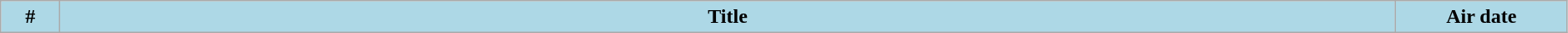<table class="wikitable plainrowheaders" style="width:99%; background:#fff;">
<tr>
<th style="background:#add8e6; width:40px;">#</th>
<th style="background: #add8e6;">Title</th>
<th style="background:#add8e6; width:130px;">Air date<br>




</th>
</tr>
</table>
